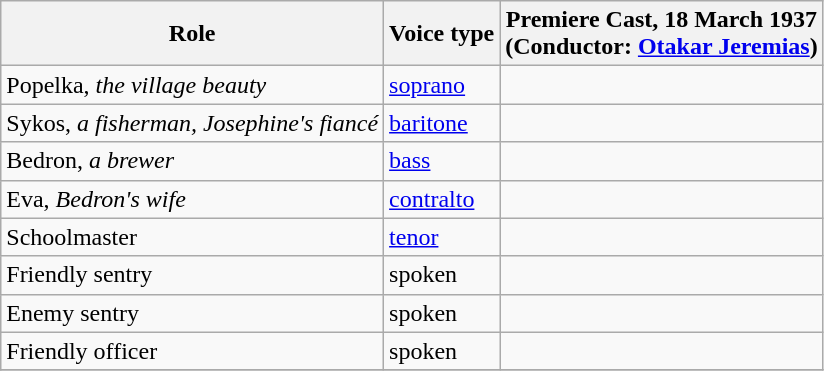<table class="wikitable">
<tr>
<th>Role</th>
<th>Voice type</th>
<th>Premiere Cast, 18 March 1937 <br>(Conductor: <a href='#'>Otakar Jeremias</a>)</th>
</tr>
<tr>
<td>Popelka, <em>the village beauty</em></td>
<td><a href='#'>soprano</a></td>
<td></td>
</tr>
<tr>
<td>Sykos, <em>a fisherman, Josephine's fiancé</em></td>
<td><a href='#'>baritone</a></td>
<td></td>
</tr>
<tr>
<td>Bedron, <em>a brewer</em></td>
<td><a href='#'>bass</a></td>
<td></td>
</tr>
<tr>
<td>Eva, <em>Bedron's wife</em></td>
<td><a href='#'>contralto</a></td>
<td></td>
</tr>
<tr>
<td>Schoolmaster</td>
<td><a href='#'>tenor</a></td>
<td></td>
</tr>
<tr>
<td>Friendly sentry</td>
<td>spoken</td>
<td></td>
</tr>
<tr>
<td>Enemy sentry</td>
<td>spoken</td>
<td></td>
</tr>
<tr>
<td>Friendly officer</td>
<td>spoken</td>
<td></td>
</tr>
<tr>
</tr>
</table>
